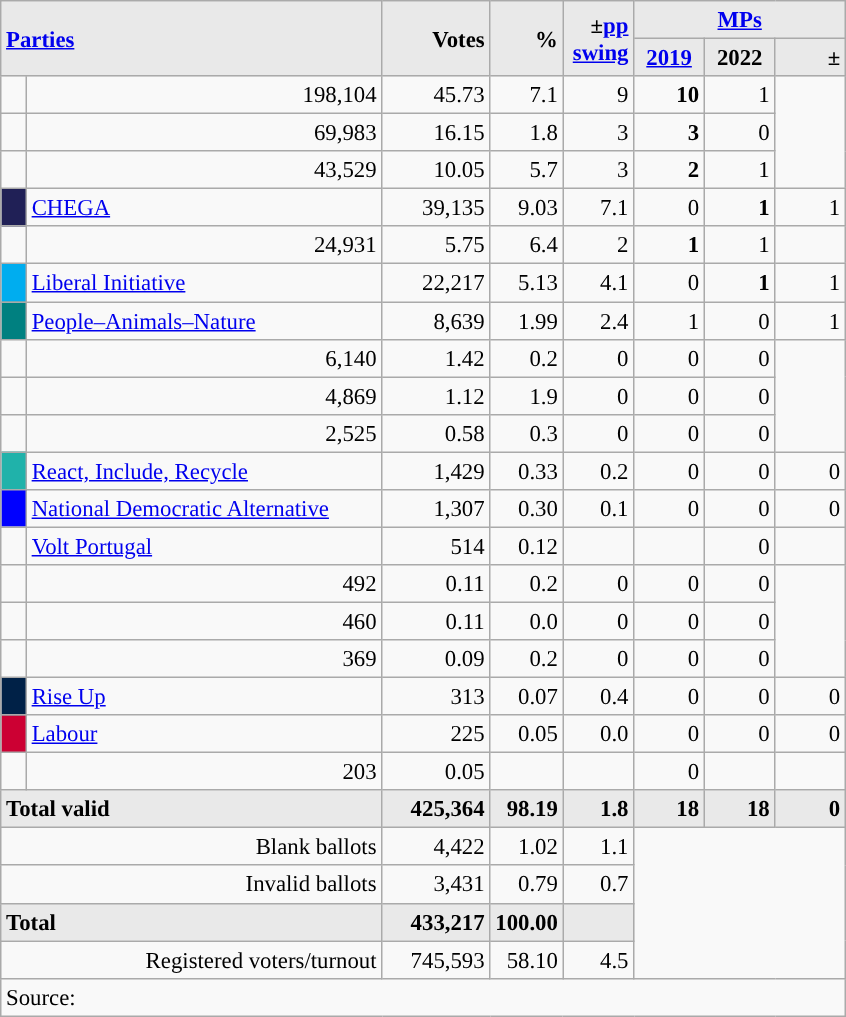<table class="wikitable" style="text-align:right; font-size:95%;">
<tr>
<th rowspan="2" colspan="2" style="background:#e9e9e9; text-align:left;" alignleft><a href='#'>Parties</a></th>
<th rowspan="2" style="background:#e9e9e9; text-align:right;">Votes</th>
<th rowspan="2" style="background:#e9e9e9; text-align:right;">%</th>
<th rowspan="2" style="background:#e9e9e9; text-align:right;">±<a href='#'>pp</a> <a href='#'>swing</a></th>
<th colspan="3" style="background:#e9e9e9; text-align:center;"><a href='#'>MPs</a></th>
</tr>
<tr style="background-color:#E9E9E9">
<th style="background-color:#E9E9E9;text-align:center;"><a href='#'>2019</a></th>
<th style="background-color:#E9E9E9;text-align:center;">2022</th>
<th style="background:#e9e9e9; text-align:right;">±</th>
</tr>
<tr>
<td></td>
<td>198,104</td>
<td>45.73</td>
<td>7.1</td>
<td>9</td>
<td><strong>10</strong></td>
<td>1</td>
</tr>
<tr>
<td></td>
<td>69,983</td>
<td>16.15</td>
<td>1.8</td>
<td>3</td>
<td><strong>3</strong></td>
<td>0</td>
</tr>
<tr>
<td></td>
<td>43,529</td>
<td>10.05</td>
<td>5.7</td>
<td>3</td>
<td><strong>2</strong></td>
<td>1</td>
</tr>
<tr>
<td style="width: 10px" bgcolor="#202056" align="center"></td>
<td align="left"><a href='#'>CHEGA</a></td>
<td>39,135</td>
<td>9.03</td>
<td>7.1</td>
<td>0</td>
<td><strong>1</strong></td>
<td>1</td>
</tr>
<tr>
<td></td>
<td>24,931</td>
<td>5.75</td>
<td>6.4</td>
<td>2</td>
<td><strong>1</strong></td>
<td>1</td>
</tr>
<tr>
<td style="width: 10px" bgcolor="#00ADEF" align="center"></td>
<td align="left"><a href='#'>Liberal Initiative</a></td>
<td>22,217</td>
<td>5.13</td>
<td>4.1</td>
<td>0</td>
<td><strong>1</strong></td>
<td>1</td>
</tr>
<tr>
<td style="width: 10px" bgcolor="teal" align="center"></td>
<td align="left"><a href='#'>People–Animals–Nature</a></td>
<td>8,639</td>
<td>1.99</td>
<td>2.4</td>
<td>1</td>
<td>0</td>
<td>1</td>
</tr>
<tr>
<td></td>
<td>6,140</td>
<td>1.42</td>
<td>0.2</td>
<td>0</td>
<td>0</td>
<td>0</td>
</tr>
<tr>
<td></td>
<td>4,869</td>
<td>1.12</td>
<td>1.9</td>
<td>0</td>
<td>0</td>
<td>0</td>
</tr>
<tr>
<td></td>
<td>2,525</td>
<td>0.58</td>
<td>0.3</td>
<td>0</td>
<td>0</td>
<td>0</td>
</tr>
<tr>
<td style="width: 10px" bgcolor="LightSeaGreen" align="center"></td>
<td align="left"><a href='#'>React, Include, Recycle</a></td>
<td>1,429</td>
<td>0.33</td>
<td>0.2</td>
<td>0</td>
<td>0</td>
<td>0</td>
</tr>
<tr>
<td style="width: 10px" bgcolor="blue" align="center"></td>
<td align="left"><a href='#'>National Democratic Alternative</a></td>
<td>1,307</td>
<td>0.30</td>
<td>0.1</td>
<td>0</td>
<td>0</td>
<td>0</td>
</tr>
<tr>
<td style="width: 10px"></td>
<td align="left"><a href='#'>Volt Portugal</a></td>
<td>514</td>
<td>0.12</td>
<td></td>
<td></td>
<td>0</td>
<td></td>
</tr>
<tr>
<td></td>
<td>492</td>
<td>0.11</td>
<td>0.2</td>
<td>0</td>
<td>0</td>
<td>0</td>
</tr>
<tr>
<td></td>
<td>460</td>
<td>0.11</td>
<td>0.0</td>
<td>0</td>
<td>0</td>
<td>0</td>
</tr>
<tr>
<td></td>
<td>369</td>
<td>0.09</td>
<td>0.2</td>
<td>0</td>
<td>0</td>
<td>0</td>
</tr>
<tr>
<td style="width: 10px" bgcolor="#002147" align="center"></td>
<td align="left"><a href='#'>Rise Up</a></td>
<td>313</td>
<td>0.07</td>
<td>0.4</td>
<td>0</td>
<td>0</td>
<td>0</td>
</tr>
<tr>
<td style="width: 10px" bgcolor="#CC0033" align="center"></td>
<td align="left"><a href='#'>Labour</a></td>
<td>225</td>
<td>0.05</td>
<td>0.0</td>
<td>0</td>
<td>0</td>
<td>0</td>
</tr>
<tr>
<td></td>
<td>203</td>
<td>0.05</td>
<td></td>
<td></td>
<td>0</td>
<td></td>
</tr>
<tr>
<td colspan=2 width="247" align=left style="background-color:#E9E9E9"><strong>Total valid</strong></td>
<td width="65" align="right" style="background-color:#E9E9E9"><strong>425,364</strong></td>
<td width="40" align="right" style="background-color:#E9E9E9"><strong>98.19</strong></td>
<td width="40" align="right" style="background-color:#E9E9E9"><strong>1.8</strong></td>
<td width="40" align="right" style="background-color:#E9E9E9"><strong>18</strong></td>
<td width="40" align="right" style="background-color:#E9E9E9"><strong>18</strong></td>
<td width="40" align="right" style="background-color:#E9E9E9"><strong>0</strong></td>
</tr>
<tr>
<td colspan=2>Blank ballots</td>
<td>4,422</td>
<td>1.02</td>
<td>1.1</td>
<td colspan=4 rowspan=4></td>
</tr>
<tr>
<td colspan=2>Invalid ballots</td>
<td>3,431</td>
<td>0.79</td>
<td>0.7</td>
</tr>
<tr>
<td colspan=2 align=left style="background-color:#E9E9E9"><strong>Total</strong></td>
<td width="50" align="right" style="background-color:#E9E9E9"><strong>433,217</strong></td>
<td width="40" align="right" style="background-color:#E9E9E9"><strong>100.00</strong></td>
<td width="40" align="right" style="background-color:#E9E9E9"></td>
</tr>
<tr>
<td colspan=2>Registered voters/turnout</td>
<td>745,593</td>
<td>58.10</td>
<td>4.5</td>
</tr>
<tr>
<td colspan=11 align=left>Source: </td>
</tr>
</table>
